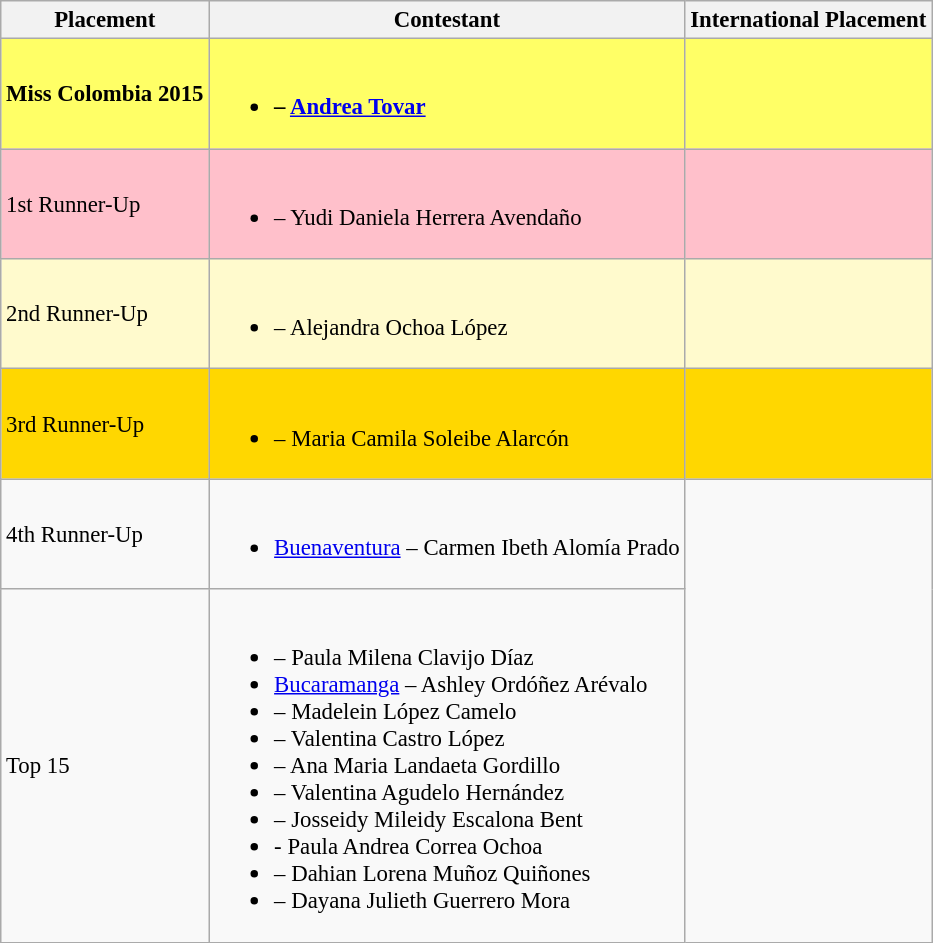<table class="wikitable sortable" style="font-size: 95%;">
<tr>
<th>Placement</th>
<th>Contestant</th>
<th>International Placement</th>
</tr>
<tr style="background:#FFFF66;">
<td><strong>Miss Colombia 2015</strong></td>
<td><br><ul><li><strong> – <a href='#'>Andrea Tovar</a></strong></li></ul></td>
<td></td>
</tr>
<tr style="background:pink;">
<td>1st Runner-Up</td>
<td><br><ul><li> – Yudi Daniela Herrera Avendaño</li></ul></td>
<td></td>
</tr>
<tr style="background:#FFFACD;">
<td>2nd Runner-Up</td>
<td><br><ul><li> – Alejandra Ochoa López</li></ul></td>
<td></td>
</tr>
<tr style="background:gold;">
<td>3rd Runner-Up</td>
<td><br><ul><li> – Maria Camila Soleibe Alarcón</li></ul></td>
<td></td>
</tr>
<tr>
<td>4th Runner-Up</td>
<td><br><ul><li> <a href='#'>Buenaventura</a> – Carmen Ibeth Alomía Prado</li></ul></td>
</tr>
<tr>
<td>Top 15</td>
<td><br><ul><li> – Paula Milena Clavijo Díaz</li><li> <a href='#'>Bucaramanga</a> – Ashley Ordóñez Arévalo</li><li> – Madelein López Camelo</li><li> – Valentina Castro López</li><li> – Ana Maria Landaeta Gordillo</li><li> – Valentina Agudelo Hernández</li><li> – Josseidy Mileidy Escalona Bent</li><li>- Paula Andrea Correa Ochoa</li><li> – Dahian Lorena Muñoz Quiñones</li><li> – Dayana Julieth Guerrero Mora</li></ul></td>
</tr>
</table>
